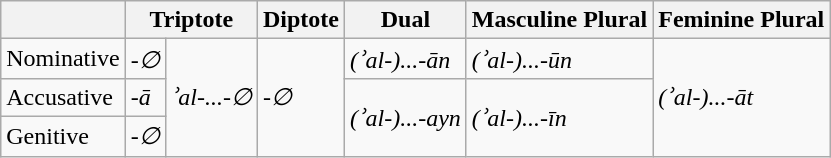<table class="wikitable">
<tr>
<th></th>
<th colspan="2"><strong>Triptote</strong></th>
<th>Diptote</th>
<th>Dual</th>
<th>Masculine Plural</th>
<th>Feminine Plural</th>
</tr>
<tr>
<td>Nominative</td>
<td><em>-∅</em></td>
<td rowspan="3"><em>ʾal-...-∅</em></td>
<td rowspan="3">-<em>∅</em></td>
<td><em>(ʾal-)...-ān</em></td>
<td><em>(ʾal-)...-ūn</em></td>
<td rowspan="3"><em>(ʾal-)...-āt</em></td>
</tr>
<tr>
<td>Accusative</td>
<td><em>-ā</em></td>
<td rowspan="2"><em>(ʾal-)...-ayn</em></td>
<td rowspan="2"><em>(ʾal-)...-īn</em></td>
</tr>
<tr>
<td>Genitive</td>
<td><em>-∅</em></td>
</tr>
</table>
